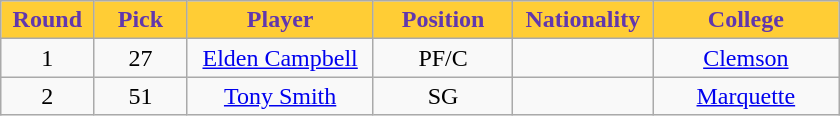<table class="wikitable sortable sortable">
<tr>
<th style="background:#ffcd35; color:#6137ad" width="10%">Round</th>
<th style="background:#ffcd35; color:#6137ad" width="10%">Pick</th>
<th style="background:#ffcd35; color:#6137ad" width="20%">Player</th>
<th style="background:#ffcd35; color:#6137ad" width="15%">Position</th>
<th style="background:#ffcd35; color:#6137ad" width="15%">Nationality</th>
<th style="background:#ffcd35; color:#6137ad" width="20%">College</th>
</tr>
<tr style="text-align: center">
<td>1</td>
<td>27</td>
<td><a href='#'>Elden Campbell</a></td>
<td>PF/C</td>
<td></td>
<td><a href='#'>Clemson</a></td>
</tr>
<tr style="text-align: center">
<td>2</td>
<td>51</td>
<td><a href='#'>Tony Smith</a></td>
<td>SG</td>
<td></td>
<td><a href='#'>Marquette</a></td>
</tr>
</table>
